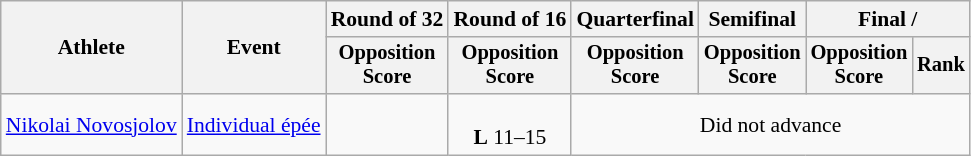<table class="wikitable" style="font-size:90%">
<tr>
<th rowspan="2">Athlete</th>
<th rowspan="2">Event</th>
<th>Round of 32</th>
<th>Round of 16</th>
<th>Quarterfinal</th>
<th>Semifinal</th>
<th colspan=2>Final / </th>
</tr>
<tr style="font-size:95%">
<th>Opposition <br> Score</th>
<th>Opposition <br> Score</th>
<th>Opposition <br> Score</th>
<th>Opposition <br> Score</th>
<th>Opposition <br> Score</th>
<th>Rank</th>
</tr>
<tr align=center>
<td align=left><a href='#'>Nikolai Novosjolov</a></td>
<td align=left><a href='#'>Individual épée</a></td>
<td></td>
<td> <br><strong>L</strong> 11–15</td>
<td colspan=4>Did not advance</td>
</tr>
</table>
